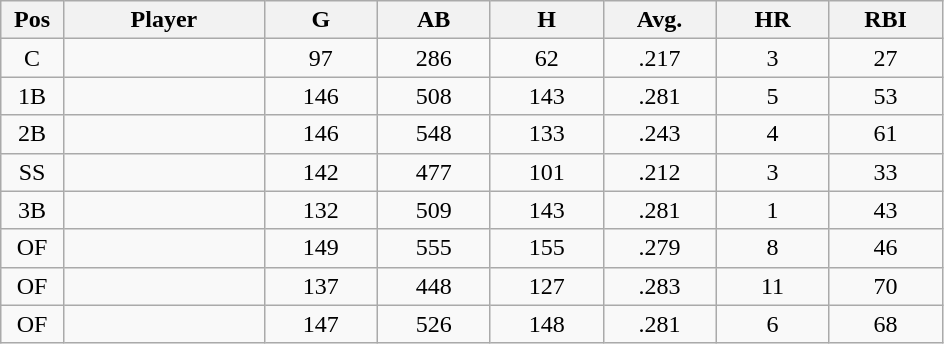<table class="wikitable sortable">
<tr>
<th bgcolor="#DDDDFF" width="5%">Pos</th>
<th bgcolor="#DDDDFF" width="16%">Player</th>
<th bgcolor="#DDDDFF" width="9%">G</th>
<th bgcolor="#DDDDFF" width="9%">AB</th>
<th bgcolor="#DDDDFF" width="9%">H</th>
<th bgcolor="#DDDDFF" width="9%">Avg.</th>
<th bgcolor="#DDDDFF" width="9%">HR</th>
<th bgcolor="#DDDDFF" width="9%">RBI</th>
</tr>
<tr align="center">
<td>C</td>
<td></td>
<td>97</td>
<td>286</td>
<td>62</td>
<td>.217</td>
<td>3</td>
<td>27</td>
</tr>
<tr align="center">
<td>1B</td>
<td></td>
<td>146</td>
<td>508</td>
<td>143</td>
<td>.281</td>
<td>5</td>
<td>53</td>
</tr>
<tr align="center">
<td>2B</td>
<td></td>
<td>146</td>
<td>548</td>
<td>133</td>
<td>.243</td>
<td>4</td>
<td>61</td>
</tr>
<tr align="center">
<td>SS</td>
<td></td>
<td>142</td>
<td>477</td>
<td>101</td>
<td>.212</td>
<td>3</td>
<td>33</td>
</tr>
<tr align="center">
<td>3B</td>
<td></td>
<td>132</td>
<td>509</td>
<td>143</td>
<td>.281</td>
<td>1</td>
<td>43</td>
</tr>
<tr align="center">
<td>OF</td>
<td></td>
<td>149</td>
<td>555</td>
<td>155</td>
<td>.279</td>
<td>8</td>
<td>46</td>
</tr>
<tr align="center">
<td>OF</td>
<td></td>
<td>137</td>
<td>448</td>
<td>127</td>
<td>.283</td>
<td>11</td>
<td>70</td>
</tr>
<tr align="center">
<td>OF</td>
<td></td>
<td>147</td>
<td>526</td>
<td>148</td>
<td>.281</td>
<td>6</td>
<td>68</td>
</tr>
</table>
